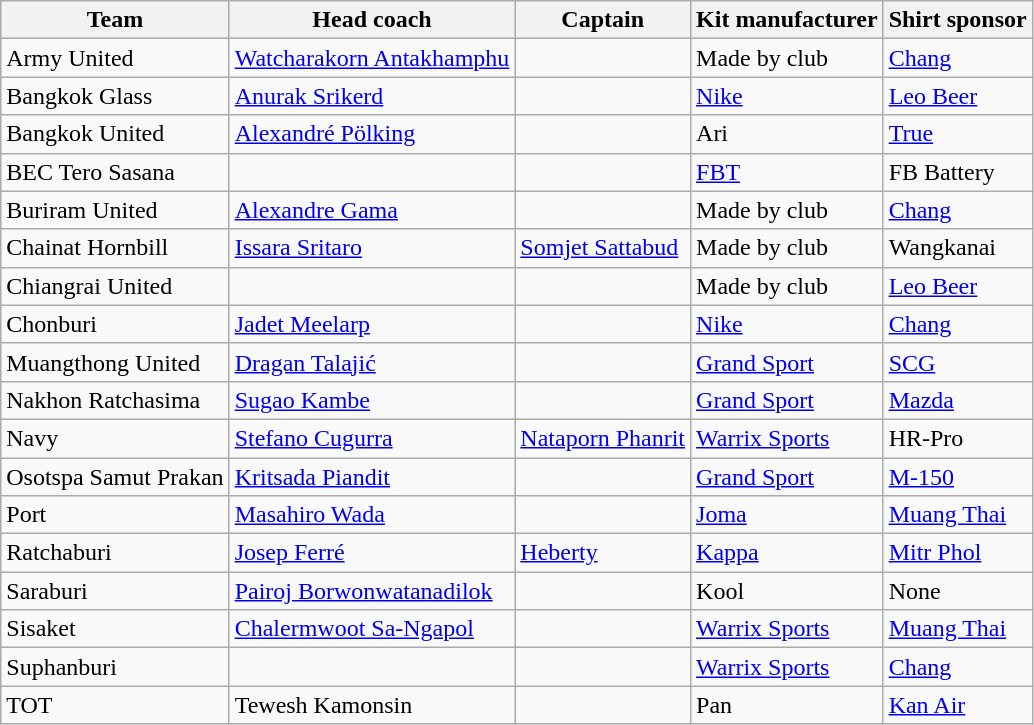<table class="wikitable sortable" style="text-align: left;">
<tr>
<th>Team</th>
<th>Head coach</th>
<th>Captain</th>
<th>Kit manufacturer</th>
<th>Shirt sponsor</th>
</tr>
<tr>
<td>Army United</td>
<td> <a href='#'>Watcharakorn Antakhamphu</a></td>
<td> </td>
<td>Made by club</td>
<td><a href='#'>Chang</a></td>
</tr>
<tr>
<td>Bangkok Glass</td>
<td> <a href='#'>Anurak Srikerd</a></td>
<td> </td>
<td><a href='#'>Nike</a></td>
<td><a href='#'>Leo Beer</a></td>
</tr>
<tr>
<td>Bangkok United</td>
<td> <a href='#'>Alexandré Pölking</a></td>
<td> </td>
<td>Ari</td>
<td><a href='#'>True</a></td>
</tr>
<tr>
<td>BEC Tero Sasana</td>
<td> </td>
<td> </td>
<td><a href='#'>FBT</a></td>
<td>FB Battery</td>
</tr>
<tr>
<td>Buriram United</td>
<td> <a href='#'>Alexandre Gama</a></td>
<td> </td>
<td>Made by club</td>
<td><a href='#'>Chang</a></td>
</tr>
<tr>
<td>Chainat Hornbill</td>
<td> <a href='#'>Issara Sritaro</a></td>
<td> <a href='#'>Somjet Sattabud</a></td>
<td>Made by club</td>
<td>Wangkanai</td>
</tr>
<tr>
<td>Chiangrai United</td>
<td> </td>
<td> </td>
<td>Made by club</td>
<td><a href='#'>Leo Beer</a></td>
</tr>
<tr deffo>
<td>Chonburi</td>
<td> <a href='#'>Jadet Meelarp</a></td>
<td> </td>
<td><a href='#'>Nike</a></td>
<td><a href='#'>Chang</a></td>
</tr>
<tr>
<td>Muangthong United</td>
<td> <a href='#'>Dragan Talajić</a></td>
<td> </td>
<td><a href='#'>Grand Sport</a></td>
<td><a href='#'>SCG</a></td>
</tr>
<tr>
<td>Nakhon Ratchasima</td>
<td> <a href='#'>Sugao Kambe</a></td>
<td> </td>
<td><a href='#'>Grand Sport</a></td>
<td><a href='#'>Mazda</a></td>
</tr>
<tr>
<td>Navy</td>
<td> <a href='#'>Stefano Cugurra</a></td>
<td> <a href='#'>Nataporn Phanrit</a></td>
<td><a href='#'>Warrix Sports</a></td>
<td>HR-Pro</td>
</tr>
<tr>
<td>Osotspa Samut Prakan</td>
<td> <a href='#'>Kritsada Piandit</a></td>
<td> </td>
<td><a href='#'>Grand Sport</a></td>
<td><a href='#'>M-150</a></td>
</tr>
<tr>
<td>Port</td>
<td> <a href='#'>Masahiro Wada</a></td>
<td> </td>
<td><a href='#'>Joma</a></td>
<td><a href='#'>Muang Thai</a></td>
</tr>
<tr>
<td>Ratchaburi</td>
<td> <a href='#'>Josep Ferré</a></td>
<td> <a href='#'>Heberty</a></td>
<td><a href='#'>Kappa</a></td>
<td><a href='#'>Mitr Phol</a></td>
</tr>
<tr>
<td>Saraburi</td>
<td> <a href='#'>Pairoj Borwonwatanadilok</a></td>
<td> </td>
<td>Kool</td>
<td>None</td>
</tr>
<tr>
<td>Sisaket</td>
<td> <a href='#'>Chalermwoot Sa-Ngapol</a></td>
<td> </td>
<td><a href='#'>Warrix Sports</a></td>
<td><a href='#'>Muang Thai</a></td>
</tr>
<tr>
<td>Suphanburi</td>
<td> </td>
<td> </td>
<td><a href='#'>Warrix Sports</a></td>
<td><a href='#'>Chang</a></td>
</tr>
<tr>
<td>TOT</td>
<td> Tewesh Kamonsin</td>
<td> </td>
<td>Pan</td>
<td><a href='#'>Kan Air</a></td>
</tr>
</table>
